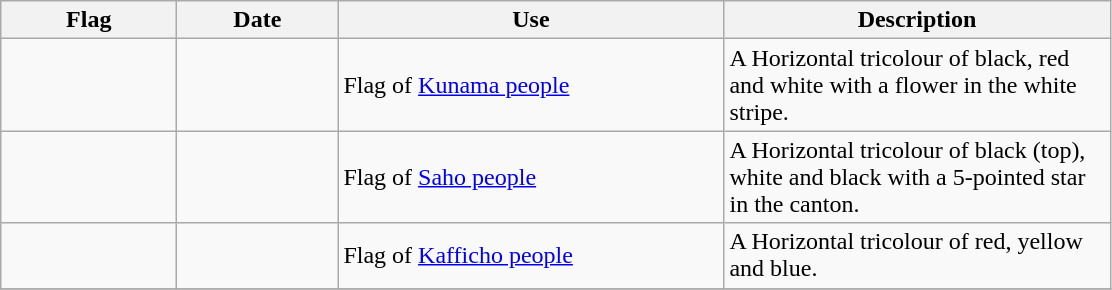<table class="wikitable">
<tr>
<th style="width:110px;">Flag</th>
<th style="width:100px;">Date</th>
<th style="width:250px;">Use</th>
<th style="width:250px;">Description</th>
</tr>
<tr>
<td></td>
<td></td>
<td>Flag of <a href='#'>Kunama people</a></td>
<td>A Horizontal tricolour of black, red and white with a flower in the white stripe.</td>
</tr>
<tr>
<td></td>
<td></td>
<td>Flag of <a href='#'>Saho people</a></td>
<td>A Horizontal tricolour of black (top), white and black with a 5-pointed star in the canton.</td>
</tr>
<tr>
<td></td>
<td></td>
<td>Flag of <a href='#'>Kafficho people</a></td>
<td>A Horizontal tricolour of red, yellow and blue.</td>
</tr>
<tr>
</tr>
</table>
